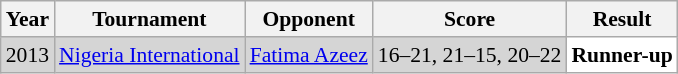<table class="sortable wikitable" style="font-size: 90%;">
<tr>
<th>Year</th>
<th>Tournament</th>
<th>Opponent</th>
<th>Score</th>
<th>Result</th>
</tr>
<tr style="background:#D5D5D5">
<td align="center">2013</td>
<td align="left"><a href='#'>Nigeria International</a></td>
<td align="left"> <a href='#'>Fatima Azeez</a></td>
<td align="left">16–21, 21–15, 20–22</td>
<td style="text-align:left; background:white"> <strong>Runner-up</strong></td>
</tr>
</table>
